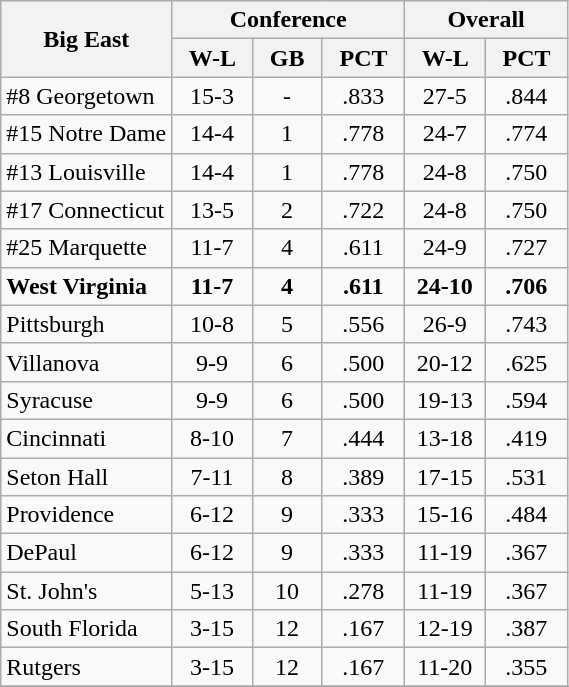<table class="wikitable">
<tr>
<th rowspan="2">Big East</th>
<th colspan="3">Conference</th>
<th colspan="3">Overall</th>
</tr>
<tr>
<th>  W-L  </th>
<th>  GB  </th>
<th>  PCT  </th>
<th>  W-L  </th>
<th>  PCT  </th>
</tr>
<tr>
<td>#8 Georgetown</td>
<td align="center">15-3</td>
<td align="center">-</td>
<td align="center">.833</td>
<td align="center">27-5</td>
<td align="center">.844</td>
</tr>
<tr>
<td>#15 Notre Dame</td>
<td align="center">14-4</td>
<td align="center">1</td>
<td align="center">.778</td>
<td align="center">24-7</td>
<td align="center">.774</td>
</tr>
<tr>
<td>#13 Louisville</td>
<td align="center">14-4</td>
<td align="center">1</td>
<td align="center">.778</td>
<td align="center">24-8</td>
<td align="center">.750</td>
</tr>
<tr>
<td>#17 Connecticut</td>
<td align="center">13-5</td>
<td align="center">2</td>
<td align="center">.722</td>
<td align="center">24-8</td>
<td align="center">.750</td>
</tr>
<tr>
<td>#25 Marquette</td>
<td align="center">11-7</td>
<td align="center">4</td>
<td align="center">.611</td>
<td align="center">24-9</td>
<td align="center">.727</td>
</tr>
<tr>
<td><strong>West Virginia</strong></td>
<td align="center"><strong>11-7</strong></td>
<td align="center"><strong>4</strong></td>
<td align="center"><strong>.611</strong></td>
<td align="center"><strong>24-10</strong></td>
<td align="center"><strong>.706</strong></td>
</tr>
<tr>
<td>Pittsburgh</td>
<td align="center">10-8</td>
<td align="center">5</td>
<td align="center">.556</td>
<td align="center">26-9</td>
<td align="center">.743</td>
</tr>
<tr>
<td>Villanova</td>
<td align="center">9-9</td>
<td align="center">6</td>
<td align="center">.500</td>
<td align="center">20-12</td>
<td align="center">.625</td>
</tr>
<tr>
<td>Syracuse</td>
<td align="center">9-9</td>
<td align="center">6</td>
<td align="center">.500</td>
<td align="center">19-13</td>
<td align="center">.594</td>
</tr>
<tr>
<td>Cincinnati</td>
<td align="center">8-10</td>
<td align="center">7</td>
<td align="center">.444</td>
<td align="center">13-18</td>
<td align="center">.419</td>
</tr>
<tr>
<td>Seton Hall</td>
<td align="center">7-11</td>
<td align="center">8</td>
<td align="center">.389</td>
<td align="center">17-15</td>
<td align="center">.531</td>
</tr>
<tr>
<td>Providence</td>
<td align="center">6-12</td>
<td align="center">9</td>
<td align="center">.333</td>
<td align="center">15-16</td>
<td align="center">.484</td>
</tr>
<tr>
<td>DePaul</td>
<td align="center">6-12</td>
<td align="center">9</td>
<td align="center">.333</td>
<td align="center">11-19</td>
<td align="center">.367</td>
</tr>
<tr>
<td>St. John's</td>
<td align="center">5-13</td>
<td align="center">10</td>
<td align="center">.278</td>
<td align="center">11-19</td>
<td align="center">.367</td>
</tr>
<tr>
<td>South Florida</td>
<td align="center">3-15</td>
<td align="center">12</td>
<td align="center">.167</td>
<td align="center">12-19</td>
<td align="center">.387</td>
</tr>
<tr>
<td>Rutgers</td>
<td align="center">3-15</td>
<td align="center">12</td>
<td align="center">.167</td>
<td align="center">11-20</td>
<td align="center">.355</td>
</tr>
<tr>
</tr>
</table>
